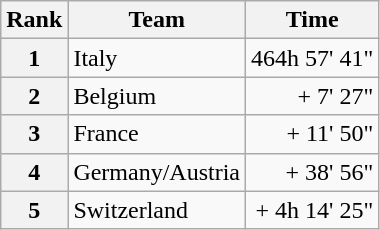<table class="wikitable">
<tr>
<th scope="col">Rank</th>
<th scope="col">Team</th>
<th scope="col">Time</th>
</tr>
<tr>
<th scope="row">1</th>
<td>Italy</td>
<td style="text-align:right;">464h 57' 41"</td>
</tr>
<tr>
<th scope="row">2</th>
<td>Belgium</td>
<td style="text-align:right;">+ 7' 27"</td>
</tr>
<tr>
<th scope="row">3</th>
<td>France</td>
<td style="text-align:right;">+ 11' 50"</td>
</tr>
<tr>
<th scope="row">4</th>
<td>Germany/Austria</td>
<td style="text-align:right;">+ 38' 56"</td>
</tr>
<tr>
<th scope="row">5</th>
<td>Switzerland</td>
<td style="text-align:right;">+ 4h 14' 25"</td>
</tr>
</table>
